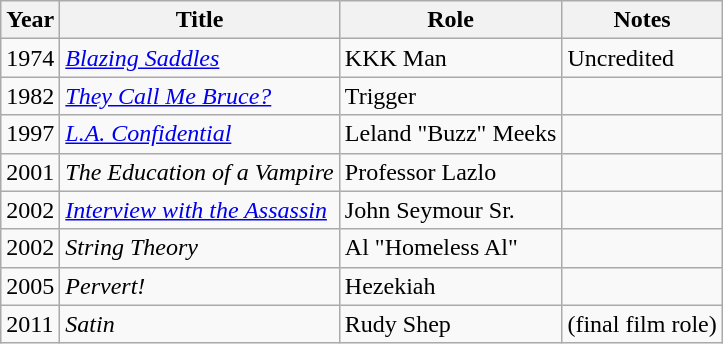<table class="wikitable sortable">
<tr>
<th>Year</th>
<th>Title</th>
<th>Role</th>
<th>Notes</th>
</tr>
<tr>
<td>1974</td>
<td><em><a href='#'>Blazing Saddles</a></em></td>
<td>KKK Man</td>
<td>Uncredited</td>
</tr>
<tr>
<td>1982</td>
<td><em><a href='#'>They Call Me Bruce?</a></em></td>
<td>Trigger</td>
<td></td>
</tr>
<tr>
<td>1997</td>
<td><em><a href='#'>L.A. Confidential</a></em></td>
<td>Leland "Buzz" Meeks</td>
<td></td>
</tr>
<tr>
<td>2001</td>
<td><em>The Education of a Vampire</em></td>
<td>Professor Lazlo</td>
<td></td>
</tr>
<tr>
<td>2002</td>
<td><em><a href='#'>Interview with the Assassin</a></em></td>
<td>John Seymour Sr.</td>
<td></td>
</tr>
<tr>
<td>2002</td>
<td><em>String Theory</em></td>
<td>Al "Homeless Al"</td>
<td></td>
</tr>
<tr>
<td>2005</td>
<td><em>Pervert!</em></td>
<td>Hezekiah</td>
<td></td>
</tr>
<tr>
<td>2011</td>
<td><em>Satin</em></td>
<td>Rudy Shep</td>
<td>(final film role)</td>
</tr>
</table>
